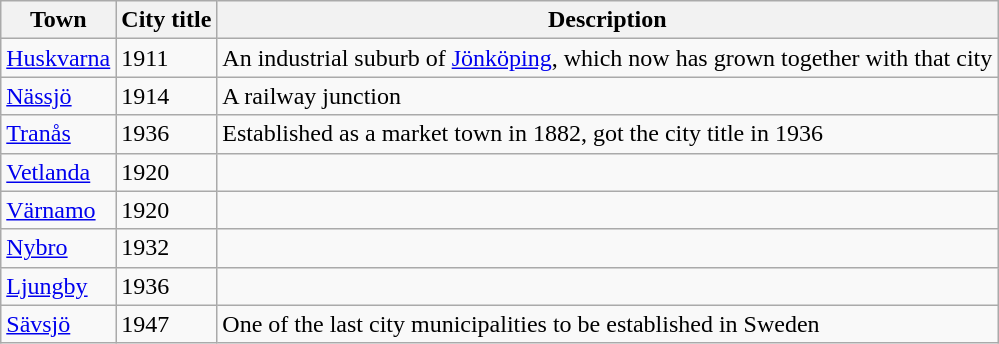<table class="wikitable">
<tr>
<th>Town</th>
<th>City title</th>
<th>Description</th>
</tr>
<tr>
<td><a href='#'>Huskvarna</a></td>
<td>1911</td>
<td>An industrial suburb of <a href='#'>Jönköping</a>, which now has grown together with that city</td>
</tr>
<tr>
<td><a href='#'>Nässjö</a></td>
<td>1914</td>
<td>A railway junction</td>
</tr>
<tr>
<td><a href='#'>Tranås</a></td>
<td>1936</td>
<td>Established as a market town in 1882, got the city title in 1936</td>
</tr>
<tr>
<td><a href='#'>Vetlanda</a></td>
<td>1920</td>
<td></td>
</tr>
<tr>
<td><a href='#'>Värnamo</a></td>
<td>1920</td>
<td></td>
</tr>
<tr>
<td><a href='#'>Nybro</a></td>
<td>1932</td>
<td></td>
</tr>
<tr>
<td><a href='#'>Ljungby</a></td>
<td>1936</td>
<td></td>
</tr>
<tr>
<td><a href='#'>Sävsjö</a></td>
<td>1947</td>
<td>One of the last city municipalities to be established in Sweden</td>
</tr>
</table>
